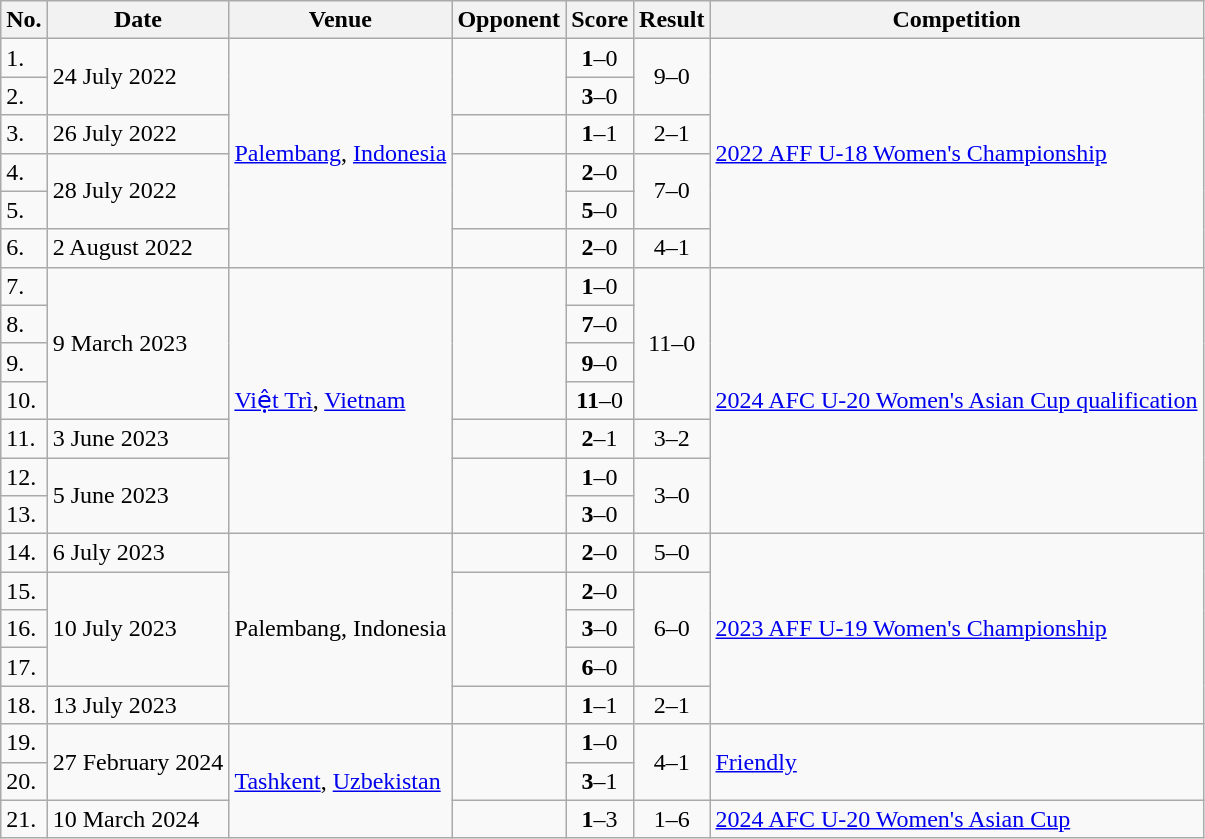<table class="wikitable">
<tr>
<th>No.</th>
<th>Date</th>
<th>Venue</th>
<th>Opponent</th>
<th>Score</th>
<th>Result</th>
<th>Competition</th>
</tr>
<tr>
<td>1.</td>
<td rowspan=2>24 July 2022</td>
<td rowspan=6><a href='#'>Palembang</a>, <a href='#'>Indonesia</a></td>
<td rowspan=2></td>
<td align=center><strong>1</strong>–0</td>
<td rowspan=2 align=center>9–0</td>
<td rowspan=6><a href='#'>2022 AFF U-18 Women's Championship</a></td>
</tr>
<tr>
<td>2.</td>
<td align=center><strong>3</strong>–0</td>
</tr>
<tr>
<td>3.</td>
<td>26 July 2022</td>
<td></td>
<td align=center><strong>1</strong>–1</td>
<td align=center>2–1</td>
</tr>
<tr>
<td>4.</td>
<td rowspan=2>28 July 2022</td>
<td rowspan=2></td>
<td align=center><strong>2</strong>–0</td>
<td rowspan=2 align=center>7–0</td>
</tr>
<tr>
<td>5.</td>
<td align=center><strong>5</strong>–0</td>
</tr>
<tr>
<td>6.</td>
<td>2 August 2022</td>
<td></td>
<td align=center><strong>2</strong>–0</td>
<td align=center>4–1</td>
</tr>
<tr>
<td>7.</td>
<td rowspan=4>9 March 2023</td>
<td rowspan=7><a href='#'>Việt Trì</a>, <a href='#'>Vietnam</a></td>
<td rowspan=4></td>
<td align=center><strong>1</strong>–0</td>
<td rowspan=4 align=center>11–0</td>
<td rowspan=7><a href='#'>2024 AFC U-20 Women's Asian Cup qualification</a></td>
</tr>
<tr>
<td>8.</td>
<td align=center><strong>7</strong>–0</td>
</tr>
<tr>
<td>9.</td>
<td align=center><strong>9</strong>–0</td>
</tr>
<tr>
<td>10.</td>
<td align=center><strong>11</strong>–0</td>
</tr>
<tr>
<td>11.</td>
<td>3 June 2023</td>
<td></td>
<td align=center><strong>2</strong>–1</td>
<td align=center>3–2</td>
</tr>
<tr>
<td>12.</td>
<td rowspan=2>5 June 2023</td>
<td rowspan=2></td>
<td align=center><strong>1</strong>–0</td>
<td rowspan=2 align=center>3–0</td>
</tr>
<tr>
<td>13.</td>
<td align=center><strong>3</strong>–0</td>
</tr>
<tr>
<td>14.</td>
<td>6 July 2023</td>
<td rowspan=5>Palembang, Indonesia</td>
<td></td>
<td align=center><strong>2</strong>–0</td>
<td align=center>5–0</td>
<td rowspan=5><a href='#'>2023 AFF U-19 Women's Championship</a></td>
</tr>
<tr>
<td>15.</td>
<td rowspan=3>10 July 2023</td>
<td rowspan=3></td>
<td align=center><strong>2</strong>–0</td>
<td rowspan=3 align=center>6–0</td>
</tr>
<tr>
<td>16.</td>
<td align=center><strong>3</strong>–0</td>
</tr>
<tr>
<td>17.</td>
<td align=center><strong>6</strong>–0</td>
</tr>
<tr>
<td>18.</td>
<td>13 July 2023</td>
<td></td>
<td align=center><strong>1</strong>–1</td>
<td align=center>2–1 </td>
</tr>
<tr>
<td>19.</td>
<td rowspan=2>27 February 2024</td>
<td rowspan=3><a href='#'>Tashkent</a>, <a href='#'>Uzbekistan</a></td>
<td rowspan=2></td>
<td align=center><strong>1</strong>–0</td>
<td rowspan=2 align=center>4–1</td>
<td rowspan=2><a href='#'>Friendly</a></td>
</tr>
<tr>
<td>20.</td>
<td align=center><strong>3</strong>–1</td>
</tr>
<tr>
<td>21.</td>
<td>10 March 2024</td>
<td></td>
<td align=center><strong>1</strong>–3</td>
<td align=center>1–6</td>
<td><a href='#'>2024 AFC U-20 Women's Asian Cup</a></td>
</tr>
</table>
